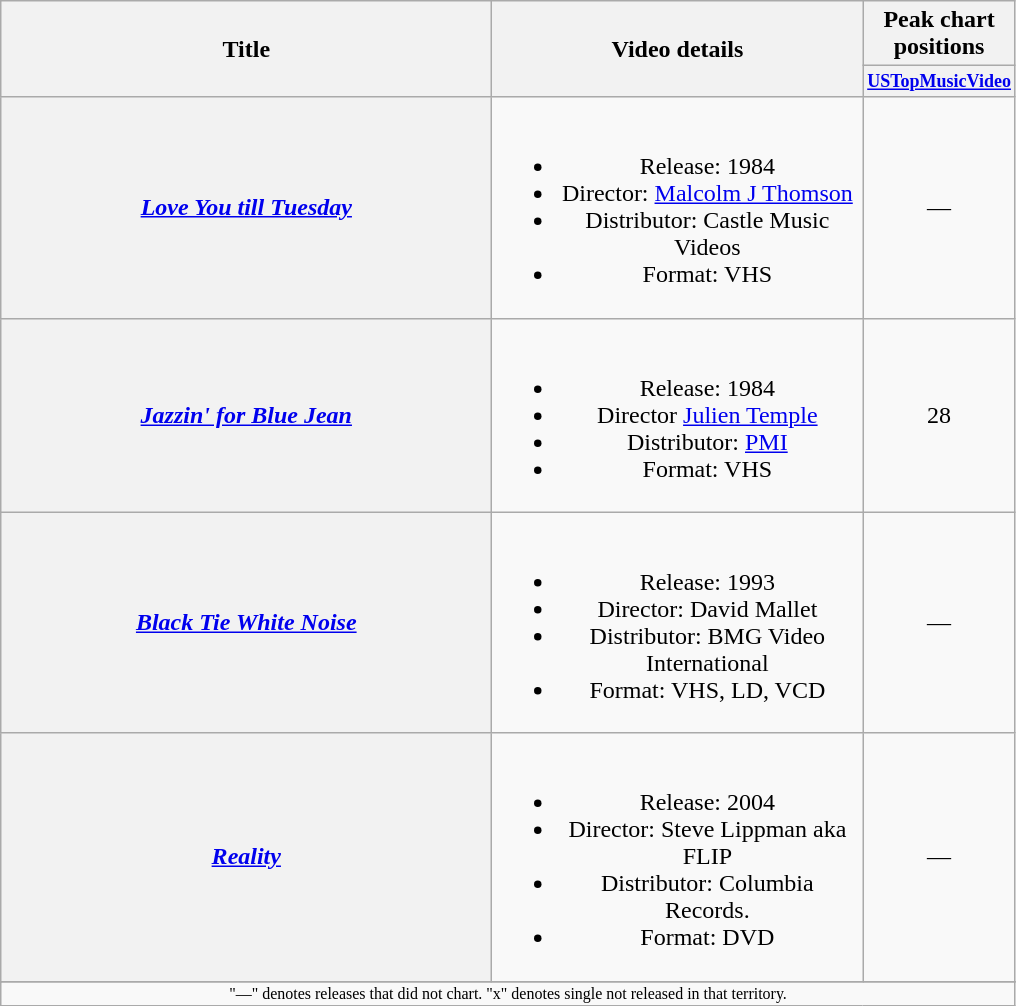<table class="wikitable plainrowheaders" style="text-align:center;">
<tr>
<th rowspan="2" scope="col" style="width:20em;">Title</th>
<th rowspan="2" scope="col" style="width:15em;">Video details</th>
<th>Peak chart positions</th>
</tr>
<tr>
<th style="width:3.5em;font-size:75%"><a href='#'>USTopMusicVideo</a></th>
</tr>
<tr>
<th scope="row"><em><a href='#'>Love You till Tuesday</a></em></th>
<td><br><ul><li>Release: 1984</li><li>Director: <a href='#'>Malcolm J Thomson</a></li><li>Distributor: Castle Music Videos</li><li>Format: VHS</li></ul></td>
<td style="text-align:center;">—</td>
</tr>
<tr>
<th scope="row"><em><a href='#'>Jazzin' for Blue Jean</a></em></th>
<td><br><ul><li>Release: 1984</li><li>Director <a href='#'>Julien Temple</a></li><li>Distributor: <a href='#'>PMI</a></li><li>Format: VHS</li></ul></td>
<td style="text-align:center;">28<br></td>
</tr>
<tr>
<th scope="row"><em><a href='#'>Black Tie White Noise</a></em></th>
<td><br><ul><li>Release: 1993</li><li>Director: David Mallet</li><li>Distributor: BMG Video International</li><li>Format: VHS, LD, VCD</li></ul></td>
<td style="text-align:center;">—</td>
</tr>
<tr>
<th scope="row"><em><a href='#'>Reality</a></em></th>
<td><br><ul><li>Release: 2004</li><li>Director: Steve Lippman aka FLIP</li><li>Distributor: Columbia Records.</li><li>Format: DVD</li></ul></td>
<td style="text-align:center;">—</td>
</tr>
<tr>
</tr>
<tr>
<td colspan="3" style="text-align:center; font-size:8pt;">"—" denotes releases that did not chart. "x" denotes single not released in that territory.</td>
</tr>
</table>
